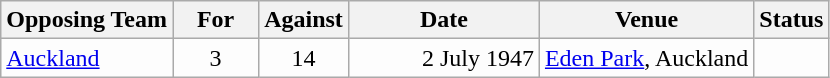<table class=wikitable>
<tr>
<th>Opposing Team</th>
<th>For</th>
<th>Against</th>
<th>Date</th>
<th>Venue</th>
<th>Status</th>
</tr>
<tr bgcolor=#fdfdfd>
<td><a href='#'>Auckland</a></td>
<td align=center width=50>3</td>
<td align=center width=50>14</td>
<td width=120 align=right>2 July 1947</td>
<td><a href='#'>Eden Park</a>, Auckland</td>
<td></td>
</tr>
</table>
